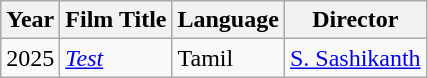<table class="wikitable">
<tr>
<th scope="col">Year</th>
<th scope="col">Film Title</th>
<th scope="col">Language</th>
<th scope="col">Director</th>
</tr>
<tr>
<td>2025</td>
<td><em> <a href='#'>Test</a></em></td>
<td>Tamil</td>
<td><a href='#'>S. Sashikanth</a></td>
</tr>
</table>
